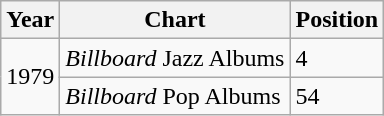<table class="wikitable">
<tr>
<th>Year</th>
<th>Chart</th>
<th>Position</th>
</tr>
<tr>
<td rowspan=2>1979</td>
<td><em>Billboard</em> Jazz Albums</td>
<td>4</td>
</tr>
<tr>
<td><em>Billboard</em> Pop Albums</td>
<td>54</td>
</tr>
</table>
